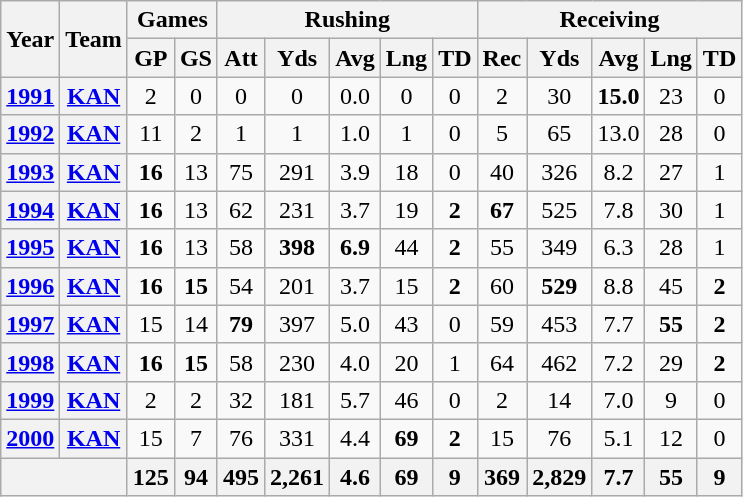<table class="wikitable" style="text-align:center;">
<tr>
<th rowspan="2">Year</th>
<th rowspan="2">Team</th>
<th colspan="2">Games</th>
<th colspan="5">Rushing</th>
<th colspan="5">Receiving</th>
</tr>
<tr>
<th>GP</th>
<th>GS</th>
<th>Att</th>
<th>Yds</th>
<th>Avg</th>
<th>Lng</th>
<th>TD</th>
<th>Rec</th>
<th>Yds</th>
<th>Avg</th>
<th>Lng</th>
<th>TD</th>
</tr>
<tr>
<th><a href='#'>1991</a></th>
<th><a href='#'>KAN</a></th>
<td>2</td>
<td>0</td>
<td>0</td>
<td>0</td>
<td>0.0</td>
<td>0</td>
<td>0</td>
<td>2</td>
<td>30</td>
<td><strong>15.0</strong></td>
<td>23</td>
<td>0</td>
</tr>
<tr>
<th><a href='#'>1992</a></th>
<th><a href='#'>KAN</a></th>
<td>11</td>
<td>2</td>
<td>1</td>
<td>1</td>
<td>1.0</td>
<td>1</td>
<td>0</td>
<td>5</td>
<td>65</td>
<td>13.0</td>
<td>28</td>
<td>0</td>
</tr>
<tr>
<th><a href='#'>1993</a></th>
<th><a href='#'>KAN</a></th>
<td><strong>16</strong></td>
<td>13</td>
<td>75</td>
<td>291</td>
<td>3.9</td>
<td>18</td>
<td>0</td>
<td>40</td>
<td>326</td>
<td>8.2</td>
<td>27</td>
<td>1</td>
</tr>
<tr>
<th><a href='#'>1994</a></th>
<th><a href='#'>KAN</a></th>
<td><strong>16</strong></td>
<td>13</td>
<td>62</td>
<td>231</td>
<td>3.7</td>
<td>19</td>
<td><strong>2</strong></td>
<td><strong>67</strong></td>
<td>525</td>
<td>7.8</td>
<td>30</td>
<td>1</td>
</tr>
<tr>
<th><a href='#'>1995</a></th>
<th><a href='#'>KAN</a></th>
<td><strong>16</strong></td>
<td>13</td>
<td>58</td>
<td><strong>398</strong></td>
<td><strong>6.9</strong></td>
<td>44</td>
<td><strong>2</strong></td>
<td>55</td>
<td>349</td>
<td>6.3</td>
<td>28</td>
<td>1</td>
</tr>
<tr>
<th><a href='#'>1996</a></th>
<th><a href='#'>KAN</a></th>
<td><strong>16</strong></td>
<td><strong>15</strong></td>
<td>54</td>
<td>201</td>
<td>3.7</td>
<td>15</td>
<td><strong>2</strong></td>
<td>60</td>
<td><strong>529</strong></td>
<td>8.8</td>
<td>45</td>
<td><strong>2</strong></td>
</tr>
<tr>
<th><a href='#'>1997</a></th>
<th><a href='#'>KAN</a></th>
<td>15</td>
<td>14</td>
<td><strong>79</strong></td>
<td>397</td>
<td>5.0</td>
<td>43</td>
<td>0</td>
<td>59</td>
<td>453</td>
<td>7.7</td>
<td><strong>55</strong></td>
<td><strong>2</strong></td>
</tr>
<tr>
<th><a href='#'>1998</a></th>
<th><a href='#'>KAN</a></th>
<td><strong>16</strong></td>
<td><strong>15</strong></td>
<td>58</td>
<td>230</td>
<td>4.0</td>
<td>20</td>
<td>1</td>
<td>64</td>
<td>462</td>
<td>7.2</td>
<td>29</td>
<td><strong>2</strong></td>
</tr>
<tr>
<th><a href='#'>1999</a></th>
<th><a href='#'>KAN</a></th>
<td>2</td>
<td>2</td>
<td>32</td>
<td>181</td>
<td>5.7</td>
<td>46</td>
<td>0</td>
<td>2</td>
<td>14</td>
<td>7.0</td>
<td>9</td>
<td>0</td>
</tr>
<tr>
<th><a href='#'>2000</a></th>
<th><a href='#'>KAN</a></th>
<td>15</td>
<td>7</td>
<td>76</td>
<td>331</td>
<td>4.4</td>
<td><strong>69</strong></td>
<td><strong>2</strong></td>
<td>15</td>
<td>76</td>
<td>5.1</td>
<td>12</td>
<td>0</td>
</tr>
<tr>
<th colspan="2"></th>
<th>125</th>
<th>94</th>
<th>495</th>
<th>2,261</th>
<th>4.6</th>
<th>69</th>
<th>9</th>
<th>369</th>
<th>2,829</th>
<th>7.7</th>
<th>55</th>
<th>9</th>
</tr>
</table>
